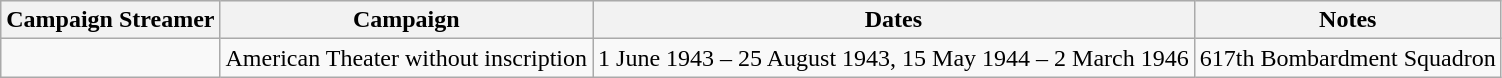<table class="wikitable">
<tr style="background:#efefef;">
<th>Campaign Streamer</th>
<th>Campaign</th>
<th>Dates</th>
<th>Notes</th>
</tr>
<tr>
<td></td>
<td>American Theater without inscription</td>
<td>1 June 1943 – 25 August 1943, 15 May 1944 – 2 March 1946</td>
<td>617th Bombardment Squadron</td>
</tr>
</table>
